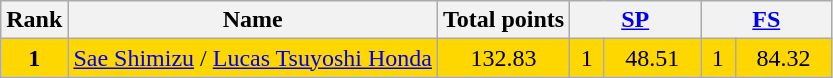<table class="wikitable sortable">
<tr>
<th>Rank</th>
<th>Name</th>
<th>Total points</th>
<th colspan="2" width="80px"><a href='#'>SP</a></th>
<th colspan="2" width="80px"><a href='#'>FS</a></th>
</tr>
<tr bgcolor="gold">
<td align="center"><strong>1</strong></td>
<td><a href='#'>Sae Shimizu</a> / <a href='#'>Lucas Tsuyoshi Honda</a></td>
<td align="center">132.83</td>
<td align="center">1</td>
<td align="center">48.51</td>
<td align="center">1</td>
<td align="center">84.32</td>
</tr>
</table>
